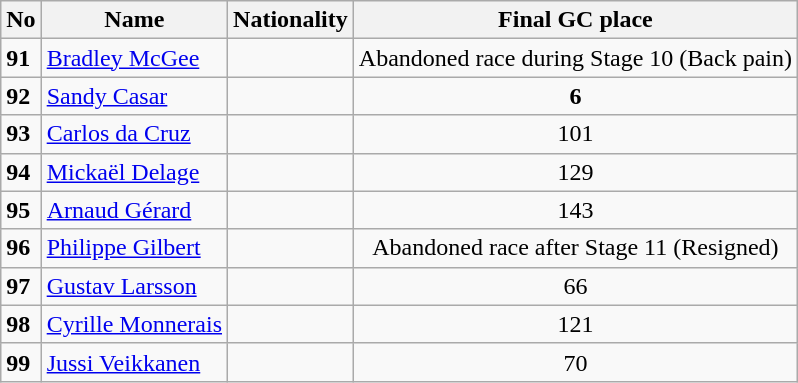<table class="wikitable">
<tr>
<th>No</th>
<th>Name</th>
<th>Nationality</th>
<th>Final GC place</th>
</tr>
<tr --->
<td><strong>91</strong></td>
<td><a href='#'>Bradley McGee</a></td>
<td></td>
<td align="center">Abandoned race during Stage 10 (Back pain)</td>
</tr>
<tr --->
<td><strong>92</strong></td>
<td><a href='#'>Sandy Casar</a></td>
<td></td>
<td align="center"><strong>6</strong></td>
</tr>
<tr --->
<td><strong>93</strong></td>
<td><a href='#'>Carlos da Cruz</a></td>
<td></td>
<td align="center">101</td>
</tr>
<tr --->
<td><strong>94</strong></td>
<td><a href='#'>Mickaël Delage</a></td>
<td></td>
<td align="center">129</td>
</tr>
<tr --->
<td><strong>95</strong></td>
<td><a href='#'>Arnaud Gérard</a></td>
<td></td>
<td align="center">143</td>
</tr>
<tr --->
<td><strong>96</strong></td>
<td><a href='#'>Philippe Gilbert</a></td>
<td></td>
<td align="center">Abandoned race after Stage 11 (Resigned)</td>
</tr>
<tr --->
<td><strong>97</strong></td>
<td><a href='#'>Gustav Larsson</a></td>
<td></td>
<td align="center">66</td>
</tr>
<tr --->
<td><strong>98</strong></td>
<td><a href='#'>Cyrille Monnerais</a></td>
<td></td>
<td align="center">121</td>
</tr>
<tr --->
<td><strong>99</strong></td>
<td><a href='#'>Jussi Veikkanen</a></td>
<td></td>
<td align="center">70</td>
</tr>
</table>
